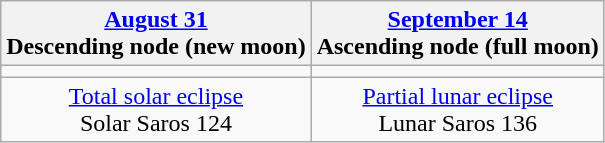<table class="wikitable">
<tr>
<th><a href='#'>August 31</a><br>Descending node (new moon)</th>
<th><a href='#'>September 14</a><br>Ascending node (full moon)</th>
</tr>
<tr>
<td></td>
<td></td>
</tr>
<tr align=center>
<td><a href='#'>Total solar eclipse</a><br>Solar Saros 124</td>
<td><a href='#'>Partial lunar eclipse</a><br>Lunar Saros 136</td>
</tr>
</table>
